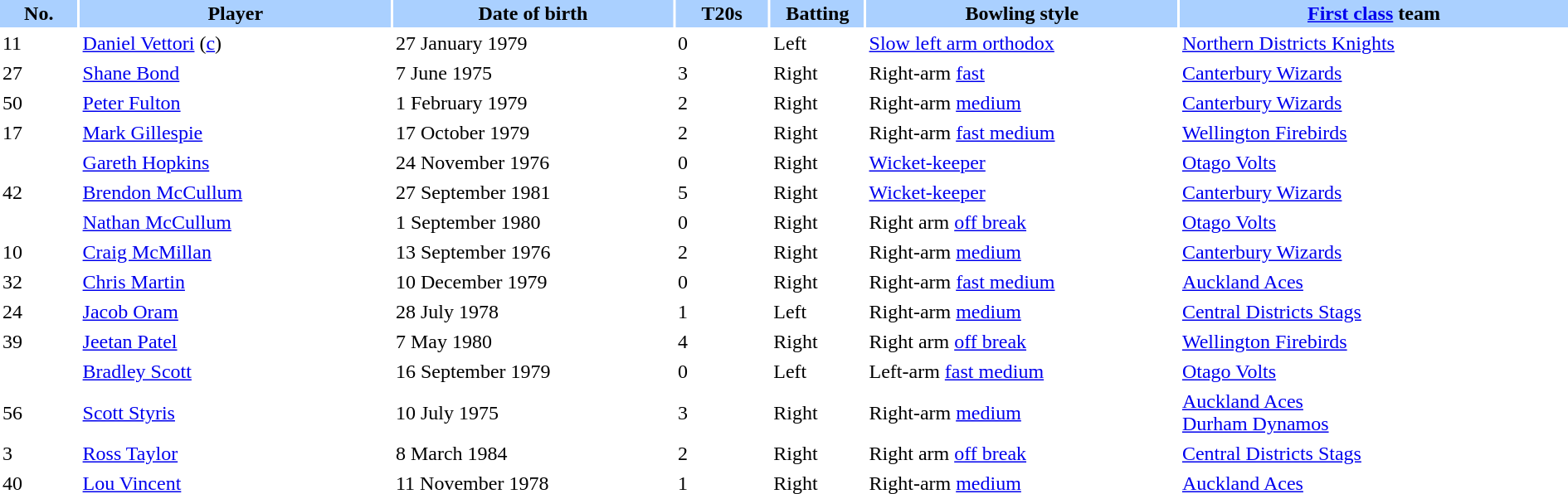<table border="0" cellspacing="2" cellpadding="2" style="width:100%;">
<tr style="background:#aad0ff;">
<th width=5%>No.</th>
<th width=20%>Player</th>
<th width=18%>Date of birth</th>
<th width=6%>T20s</th>
<th width=6%>Batting</th>
<th width=20%>Bowling style</th>
<th width=25%><a href='#'>First class</a> team</th>
</tr>
<tr>
<td>11</td>
<td><a href='#'>Daniel Vettori</a> (<a href='#'>c</a>)</td>
<td>27 January 1979</td>
<td>0</td>
<td>Left</td>
<td><a href='#'>Slow left arm orthodox</a></td>
<td> <a href='#'>Northern Districts Knights</a></td>
</tr>
<tr>
<td>27</td>
<td><a href='#'>Shane Bond</a></td>
<td>7 June 1975</td>
<td>3</td>
<td>Right</td>
<td>Right-arm <a href='#'>fast</a></td>
<td>  <a href='#'>Canterbury Wizards</a></td>
</tr>
<tr>
<td>50</td>
<td><a href='#'>Peter Fulton</a></td>
<td>1 February 1979</td>
<td>2</td>
<td>Right</td>
<td>Right-arm <a href='#'>medium</a></td>
<td> <a href='#'>Canterbury Wizards</a></td>
</tr>
<tr>
<td>17</td>
<td><a href='#'>Mark Gillespie</a></td>
<td>17 October 1979</td>
<td>2</td>
<td>Right</td>
<td>Right-arm <a href='#'>fast medium</a></td>
<td> <a href='#'>Wellington Firebirds</a></td>
</tr>
<tr>
<td></td>
<td><a href='#'>Gareth Hopkins</a></td>
<td>24 November 1976</td>
<td>0</td>
<td>Right</td>
<td><a href='#'>Wicket-keeper</a></td>
<td> <a href='#'>Otago Volts</a></td>
</tr>
<tr>
<td>42</td>
<td><a href='#'>Brendon McCullum</a></td>
<td>27 September 1981</td>
<td>5</td>
<td>Right</td>
<td><a href='#'>Wicket-keeper</a></td>
<td> <a href='#'>Canterbury Wizards</a></td>
</tr>
<tr>
<td></td>
<td><a href='#'>Nathan McCullum</a></td>
<td>1 September 1980</td>
<td>0</td>
<td>Right</td>
<td>Right arm <a href='#'>off break</a></td>
<td> <a href='#'>Otago Volts</a></td>
</tr>
<tr>
<td>10</td>
<td><a href='#'>Craig McMillan</a></td>
<td>13 September 1976</td>
<td>2</td>
<td>Right</td>
<td>Right-arm <a href='#'>medium</a></td>
<td> <a href='#'>Canterbury Wizards</a></td>
</tr>
<tr>
<td>32</td>
<td><a href='#'>Chris Martin</a></td>
<td>10 December 1979</td>
<td>0</td>
<td>Right</td>
<td>Right-arm <a href='#'>fast medium</a></td>
<td> <a href='#'>Auckland Aces</a></td>
</tr>
<tr>
<td>24</td>
<td><a href='#'>Jacob Oram</a></td>
<td>28 July 1978</td>
<td>1</td>
<td>Left</td>
<td>Right-arm <a href='#'>medium</a></td>
<td> <a href='#'>Central Districts Stags</a></td>
</tr>
<tr>
<td>39</td>
<td><a href='#'>Jeetan Patel</a></td>
<td>7 May 1980</td>
<td>4</td>
<td>Right</td>
<td>Right arm <a href='#'>off break</a></td>
<td> <a href='#'>Wellington Firebirds</a></td>
</tr>
<tr>
<td></td>
<td><a href='#'>Bradley Scott</a></td>
<td>16 September 1979</td>
<td>0</td>
<td>Left</td>
<td>Left-arm <a href='#'>fast medium</a></td>
<td> <a href='#'>Otago Volts</a></td>
</tr>
<tr>
<td>56</td>
<td><a href='#'>Scott Styris</a></td>
<td>10 July 1975</td>
<td>3</td>
<td>Right</td>
<td>Right-arm <a href='#'>medium</a></td>
<td> <a href='#'>Auckland Aces</a><br> <a href='#'>Durham Dynamos</a></td>
</tr>
<tr>
<td>3</td>
<td><a href='#'>Ross Taylor</a></td>
<td>8 March 1984</td>
<td>2</td>
<td>Right</td>
<td>Right arm <a href='#'>off break</a></td>
<td> <a href='#'>Central Districts Stags</a></td>
</tr>
<tr>
<td>40</td>
<td><a href='#'>Lou Vincent</a></td>
<td>11 November 1978</td>
<td>1</td>
<td>Right</td>
<td>Right-arm <a href='#'>medium</a></td>
<td> <a href='#'>Auckland Aces</a></td>
</tr>
</table>
